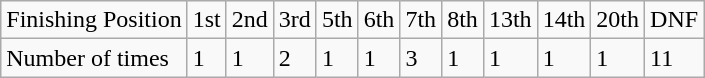<table class="wikitable">
<tr>
<td>Finishing Position</td>
<td>1st</td>
<td>2nd</td>
<td>3rd</td>
<td>5th</td>
<td>6th</td>
<td>7th</td>
<td>8th</td>
<td>13th</td>
<td>14th</td>
<td>20th</td>
<td>DNF</td>
</tr>
<tr>
<td>Number of times</td>
<td>1</td>
<td>1</td>
<td>2</td>
<td>1</td>
<td>1</td>
<td>3</td>
<td>1</td>
<td>1</td>
<td>1</td>
<td>1</td>
<td>11</td>
</tr>
</table>
